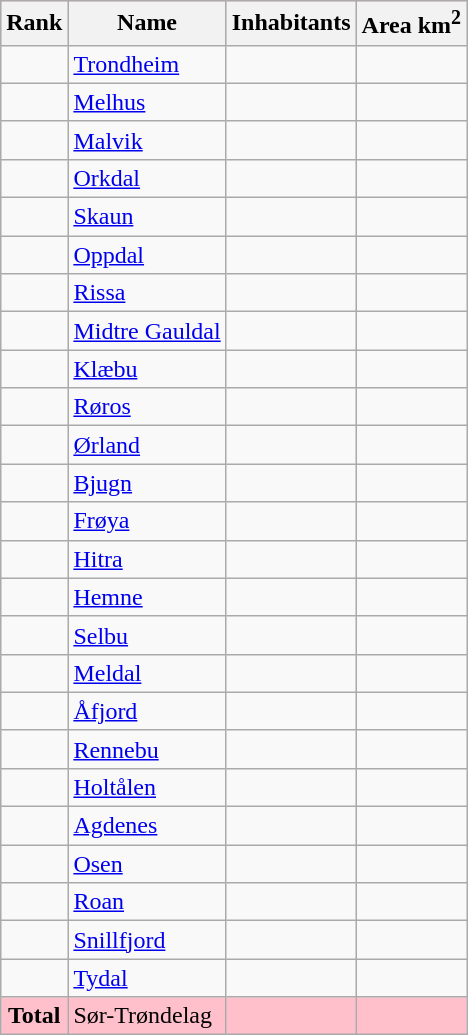<table class="wikitable sortable">
<tr style="background:pink;">
<th>Rank</th>
<th>Name</th>
<th>Inhabitants</th>
<th>Area km<sup>2</sup></th>
</tr>
<tr style="text-align:center;">
<td></td>
<td style="text-align:left;"> <a href='#'>Trondheim</a></td>
<td style="text-align:right;"></td>
<td style="text-align:right;"></td>
</tr>
<tr style="text-align:center;">
<td></td>
<td style="text-align:left;"> <a href='#'>Melhus</a></td>
<td style="text-align:right;"></td>
<td style="text-align:right;"></td>
</tr>
<tr style="text-align:center;">
<td></td>
<td style="text-align:left;"> <a href='#'>Malvik</a></td>
<td style="text-align:right;"></td>
<td style="text-align:right;"></td>
</tr>
<tr style="text-align:center;">
<td></td>
<td style="text-align:left;"> <a href='#'>Orkdal</a></td>
<td style="text-align:right;"></td>
<td style="text-align:right;"></td>
</tr>
<tr style="text-align:center;">
<td></td>
<td style="text-align:left;"> <a href='#'>Skaun</a></td>
<td style="text-align:right;"></td>
<td style="text-align:right;"></td>
</tr>
<tr style="text-align:center;">
<td></td>
<td style="text-align:left;"> <a href='#'>Oppdal</a></td>
<td style="text-align:right;"></td>
<td style="text-align:right;"></td>
</tr>
<tr style="text-align:center;">
<td></td>
<td style="text-align:left;"> <a href='#'>Rissa</a></td>
<td style="text-align:right;"></td>
<td style="text-align:right;"></td>
</tr>
<tr style="text-align:center;">
<td></td>
<td style="text-align:left;"> <a href='#'>Midtre Gauldal</a></td>
<td style="text-align:right;"></td>
<td style="text-align:right;"></td>
</tr>
<tr style="text-align:center;">
<td></td>
<td style="text-align:left;"> <a href='#'>Klæbu</a></td>
<td style="text-align:right;"></td>
<td style="text-align:right;"></td>
</tr>
<tr style="text-align:center;">
<td></td>
<td style="text-align:left;"> <a href='#'>Røros</a></td>
<td style="text-align:right;"></td>
<td style="text-align:right;"></td>
</tr>
<tr style="text-align:center;">
<td></td>
<td style="text-align:left;"> <a href='#'>Ørland</a></td>
<td style="text-align:right;"></td>
<td style="text-align:right;"></td>
</tr>
<tr style="text-align:center;">
<td></td>
<td style="text-align:left;"> <a href='#'>Bjugn</a></td>
<td style="text-align:right;"></td>
<td style="text-align:right;"></td>
</tr>
<tr style="text-align:center;">
<td></td>
<td style="text-align:left;"> <a href='#'>Frøya</a></td>
<td style="text-align:right;"></td>
<td style="text-align:right;"></td>
</tr>
<tr style="text-align:center;">
<td></td>
<td style="text-align:left;"> <a href='#'>Hitra</a></td>
<td style="text-align:right;"></td>
<td style="text-align:right;"></td>
</tr>
<tr style="text-align:center;">
<td></td>
<td style="text-align:left;"> <a href='#'>Hemne</a></td>
<td style="text-align:right;"></td>
<td style="text-align:right;"></td>
</tr>
<tr style="text-align:center;">
<td></td>
<td style="text-align:left;"> <a href='#'>Selbu</a></td>
<td style="text-align:right;"></td>
<td style="text-align:right;"></td>
</tr>
<tr style="text-align:center;">
<td></td>
<td style="text-align:left;"> <a href='#'>Meldal</a></td>
<td style="text-align:right;"></td>
<td style="text-align:right;"></td>
</tr>
<tr style="text-align:center;">
<td></td>
<td style="text-align:left;"> <a href='#'>Åfjord</a></td>
<td style="text-align:right;"></td>
<td style="text-align:right;"></td>
</tr>
<tr style="text-align:center;">
<td></td>
<td style="text-align:left;"> <a href='#'>Rennebu</a></td>
<td style="text-align:right;"></td>
<td style="text-align:right;"></td>
</tr>
<tr style="text-align:center;">
<td></td>
<td style="text-align:left;"> <a href='#'>Holtålen</a></td>
<td style="text-align:right;"></td>
<td style="text-align:right;"></td>
</tr>
<tr style="text-align:center;">
<td></td>
<td style="text-align:left;"> <a href='#'>Agdenes</a></td>
<td style="text-align:right;"></td>
<td style="text-align:right;"></td>
</tr>
<tr style="text-align:center;">
<td></td>
<td style="text-align:left;"> <a href='#'>Osen</a></td>
<td style="text-align:right;"></td>
<td style="text-align:right;"></td>
</tr>
<tr style="text-align:center;">
<td></td>
<td style="text-align:left;"> <a href='#'>Roan</a></td>
<td style="text-align:right;"></td>
<td style="text-align:right;"></td>
</tr>
<tr style="text-align:center;">
<td></td>
<td style="text-align:left;"> <a href='#'>Snillfjord</a></td>
<td style="text-align:right;"></td>
<td style="text-align:right;"></td>
</tr>
<tr style="text-align:center;">
<td></td>
<td style="text-align:left;"> <a href='#'>Tydal</a></td>
<td style="text-align:right;"></td>
<td style="text-align:right;"></td>
</tr>
<tr style="background:pink; text-align:center;" class="sortbottom">
<td><strong>Total</strong></td>
<td style="text-align:left;"> Sør-Trøndelag</td>
<td style="text-align:right;"><strong></strong></td>
<td style="text-align:right;"><strong></strong></td>
</tr>
</table>
